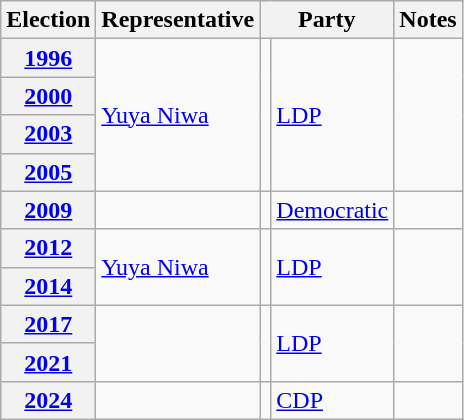<table class=wikitable>
<tr valign=bottom>
<th>Election</th>
<th>Representative</th>
<th colspan="2">Party</th>
<th>Notes</th>
</tr>
<tr>
<th><a href='#'>1996</a></th>
<td rowspan=4><a href='#'>Yuya Niwa</a></td>
<td rowspan=4 bgcolor=></td>
<td rowspan=4><a href='#'>LDP</a></td>
<td rowspan=4></td>
</tr>
<tr>
<th><a href='#'>2000</a></th>
</tr>
<tr>
<th><a href='#'>2003</a></th>
</tr>
<tr>
<th><a href='#'>2005</a></th>
</tr>
<tr>
<th><a href='#'>2009</a></th>
<td></td>
<td bgcolor=></td>
<td><a href='#'>Democratic</a></td>
<td></td>
</tr>
<tr>
<th><a href='#'>2012</a></th>
<td rowspan=2><a href='#'>Yuya Niwa</a></td>
<td rowspan=2 bgcolor=></td>
<td rowspan=2><a href='#'>LDP</a></td>
<td rowspan=2></td>
</tr>
<tr>
<th><a href='#'>2014</a></th>
</tr>
<tr>
<th><a href='#'>2017</a></th>
<td rowspan=2></td>
<td rowspan=2 bgcolor=></td>
<td rowspan=2><a href='#'>LDP</a></td>
<td rowspan=2></td>
</tr>
<tr>
<th><a href='#'>2021</a></th>
</tr>
<tr>
<th><a href='#'>2024</a></th>
<td></td>
<td bgcolor=></td>
<td><a href='#'>CDP</a></td>
<td></td>
</tr>
</table>
